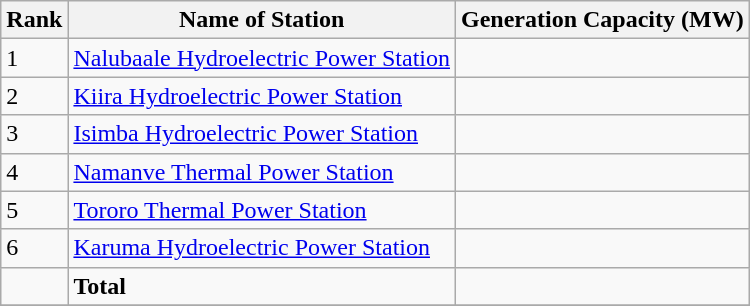<table class="wikitable sortable" style="margin: 0.5em auto">
<tr>
<th>Rank</th>
<th>Name of Station</th>
<th>Generation Capacity (MW)</th>
</tr>
<tr>
<td>1</td>
<td><a href='#'>Nalubaale Hydroelectric Power Station</a></td>
<td></td>
</tr>
<tr>
<td>2</td>
<td><a href='#'>Kiira Hydroelectric Power Station</a></td>
<td></td>
</tr>
<tr>
<td>3</td>
<td><a href='#'>Isimba Hydroelectric Power Station</a></td>
<td></td>
</tr>
<tr>
<td>4</td>
<td><a href='#'>Namanve Thermal Power Station</a></td>
<td></td>
</tr>
<tr>
<td>5</td>
<td><a href='#'>Tororo Thermal Power Station</a></td>
<td></td>
</tr>
<tr>
<td>6</td>
<td><a href='#'>Karuma Hydroelectric Power Station</a></td>
<td></td>
</tr>
<tr>
<td></td>
<td><strong>Total</strong></td>
<td></td>
</tr>
<tr>
</tr>
</table>
